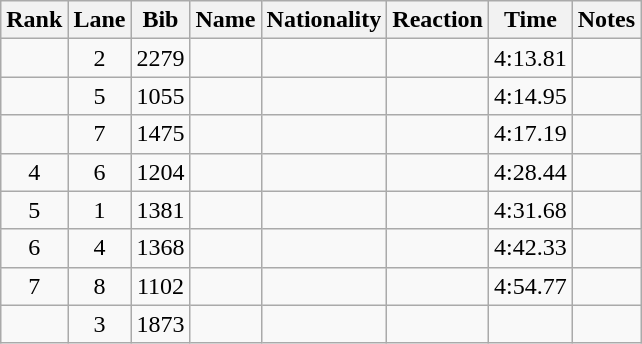<table class="wikitable sortable" style="text-align:center">
<tr>
<th>Rank</th>
<th>Lane</th>
<th>Bib</th>
<th>Name</th>
<th>Nationality</th>
<th>Reaction</th>
<th>Time</th>
<th>Notes</th>
</tr>
<tr>
<td></td>
<td>2</td>
<td>2279</td>
<td align=left></td>
<td align=left></td>
<td></td>
<td>4:13.81</td>
<td></td>
</tr>
<tr>
<td></td>
<td>5</td>
<td>1055</td>
<td align=left></td>
<td align=left></td>
<td></td>
<td>4:14.95</td>
<td></td>
</tr>
<tr>
<td></td>
<td>7</td>
<td>1475</td>
<td align=left></td>
<td align=left></td>
<td></td>
<td>4:17.19</td>
<td></td>
</tr>
<tr>
<td>4</td>
<td>6</td>
<td>1204</td>
<td align=left></td>
<td align=left></td>
<td></td>
<td>4:28.44</td>
<td></td>
</tr>
<tr>
<td>5</td>
<td>1</td>
<td>1381</td>
<td align=left></td>
<td align=left></td>
<td></td>
<td>4:31.68</td>
<td></td>
</tr>
<tr>
<td>6</td>
<td>4</td>
<td>1368</td>
<td align=left></td>
<td align=left></td>
<td></td>
<td>4:42.33</td>
<td></td>
</tr>
<tr>
<td>7</td>
<td>8</td>
<td>1102</td>
<td align=left></td>
<td align=left></td>
<td></td>
<td>4:54.77</td>
<td></td>
</tr>
<tr>
<td></td>
<td>3</td>
<td>1873</td>
<td align=left></td>
<td align=left></td>
<td></td>
<td></td>
<td><strong></strong></td>
</tr>
</table>
